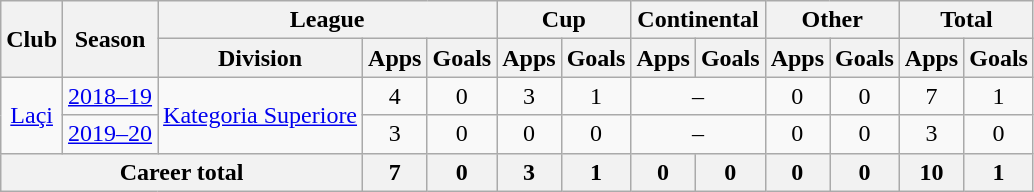<table class="wikitable" style="text-align: center">
<tr>
<th rowspan="2">Club</th>
<th rowspan="2">Season</th>
<th colspan="3">League</th>
<th colspan="2">Cup</th>
<th colspan="2">Continental</th>
<th colspan="2">Other</th>
<th colspan="2">Total</th>
</tr>
<tr>
<th>Division</th>
<th>Apps</th>
<th>Goals</th>
<th>Apps</th>
<th>Goals</th>
<th>Apps</th>
<th>Goals</th>
<th>Apps</th>
<th>Goals</th>
<th>Apps</th>
<th>Goals</th>
</tr>
<tr>
<td rowspan="2"><a href='#'>Laçi</a></td>
<td><a href='#'>2018–19</a></td>
<td rowspan="2"><a href='#'>Kategoria Superiore</a></td>
<td>4</td>
<td>0</td>
<td>3</td>
<td>1</td>
<td colspan="2">–</td>
<td>0</td>
<td>0</td>
<td>7</td>
<td>1</td>
</tr>
<tr>
<td><a href='#'>2019–20</a></td>
<td>3</td>
<td>0</td>
<td>0</td>
<td>0</td>
<td colspan="2">–</td>
<td>0</td>
<td>0</td>
<td>3</td>
<td>0</td>
</tr>
<tr>
<th colspan="3"><strong>Career total</strong></th>
<th>7</th>
<th>0</th>
<th>3</th>
<th>1</th>
<th>0</th>
<th>0</th>
<th>0</th>
<th>0</th>
<th>10</th>
<th>1</th>
</tr>
</table>
